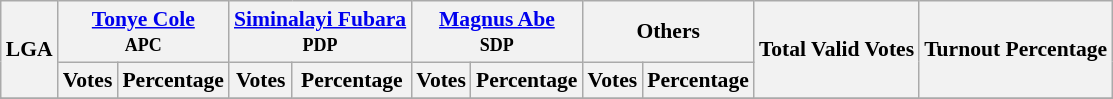<table class="wikitable sortable" style=" font-size: 90%">
<tr>
<th rowspan="2">LGA</th>
<th colspan="2"><a href='#'>Tonye Cole</a><br><small>APC</small></th>
<th colspan="2"><a href='#'>Siminalayi Fubara</a><br><small>PDP</small></th>
<th colspan="2"><a href='#'>Magnus Abe</a><br><small>SDP</small></th>
<th colspan="2">Others</th>
<th rowspan="2">Total Valid Votes</th>
<th rowspan="2">Turnout Percentage</th>
</tr>
<tr>
<th>Votes</th>
<th>Percentage</th>
<th>Votes</th>
<th>Percentage</th>
<th>Votes</th>
<th>Percentage</th>
<th>Votes</th>
<th>Percentage</th>
</tr>
<tr>
</tr>
<tr>
</tr>
<tr>
</tr>
<tr>
</tr>
<tr>
</tr>
<tr>
</tr>
<tr>
</tr>
<tr>
</tr>
<tr>
</tr>
<tr>
</tr>
<tr>
</tr>
<tr>
</tr>
<tr>
</tr>
<tr>
</tr>
<tr>
</tr>
<tr>
</tr>
<tr>
</tr>
<tr>
</tr>
<tr>
</tr>
<tr>
</tr>
<tr>
</tr>
<tr>
</tr>
<tr>
</tr>
<tr>
</tr>
<tr>
</tr>
<tr>
</tr>
</table>
